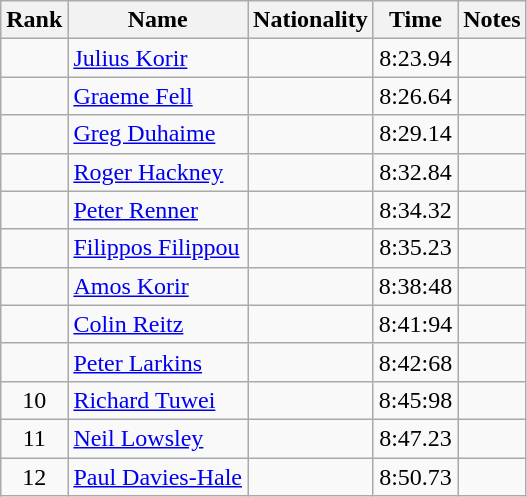<table class="wikitable sortable" style=" text-align:center">
<tr>
<th>Rank</th>
<th>Name</th>
<th>Nationality</th>
<th>Time</th>
<th>Notes</th>
</tr>
<tr>
<td></td>
<td align=left><a href='#'>Julius Korir</a></td>
<td align=left></td>
<td>8:23.94</td>
<td></td>
</tr>
<tr>
<td></td>
<td align=left><a href='#'>Graeme Fell</a></td>
<td align=left></td>
<td>8:26.64</td>
<td></td>
</tr>
<tr>
<td></td>
<td align=left><a href='#'>Greg Duhaime</a></td>
<td align=left></td>
<td>8:29.14</td>
<td></td>
</tr>
<tr>
<td></td>
<td align=left><a href='#'>Roger Hackney</a></td>
<td align=left></td>
<td>8:32.84</td>
<td></td>
</tr>
<tr>
<td></td>
<td align=left><a href='#'>Peter Renner</a></td>
<td align=left></td>
<td>8:34.32</td>
<td></td>
</tr>
<tr>
<td></td>
<td align=left><a href='#'>Filippos Filippou</a></td>
<td align=left></td>
<td>8:35.23</td>
<td></td>
</tr>
<tr>
<td></td>
<td align=left><a href='#'>Amos Korir</a></td>
<td align=left></td>
<td>8:38:48</td>
<td></td>
</tr>
<tr>
<td></td>
<td align=left><a href='#'>Colin Reitz</a></td>
<td align=left></td>
<td>8:41:94</td>
<td></td>
</tr>
<tr>
<td></td>
<td align=left><a href='#'>Peter Larkins</a></td>
<td align=left></td>
<td>8:42:68</td>
<td></td>
</tr>
<tr>
<td>10</td>
<td align=left><a href='#'>Richard Tuwei</a></td>
<td align=left></td>
<td>8:45:98</td>
<td></td>
</tr>
<tr>
<td>11</td>
<td align=left><a href='#'>Neil Lowsley</a></td>
<td align=left></td>
<td>8:47.23</td>
<td></td>
</tr>
<tr>
<td>12</td>
<td align=left><a href='#'>Paul Davies-Hale</a></td>
<td align=left></td>
<td>8:50.73</td>
<td></td>
</tr>
</table>
